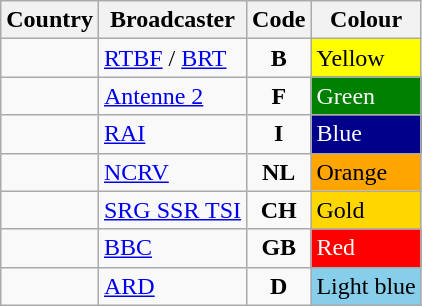<table class="wikitable sortable">
<tr>
<th>Country</th>
<th>Broadcaster</th>
<th>Code</th>
<th>Colour</th>
</tr>
<tr>
<td></td>
<td><a href='#'>RTBF</a> / <a href='#'>BRT</a></td>
<td align="center"><strong>B</strong></td>
<td style="background:yellow">Yellow</td>
</tr>
<tr>
<td></td>
<td><a href='#'>Antenne 2</a></td>
<td align="center"><strong>F</strong></td>
<td style="background:green; color: white">Green</td>
</tr>
<tr>
<td></td>
<td><a href='#'>RAI</a></td>
<td align="center"><strong>I</strong></td>
<td style="background:darkblue; color: white">Blue</td>
</tr>
<tr>
<td></td>
<td><a href='#'>NCRV</a></td>
<td align="center"><strong>NL</strong></td>
<td style="background:orange">Orange</td>
</tr>
<tr>
<td></td>
<td><a href='#'>SRG SSR TSI</a></td>
<td align="center"><strong>CH</strong></td>
<td style="background:gold">Gold</td>
</tr>
<tr>
<td></td>
<td><a href='#'>BBC</a></td>
<td align="center"><strong>GB</strong></td>
<td style="background:red; color: white">Red</td>
</tr>
<tr>
<td></td>
<td><a href='#'>ARD</a></td>
<td align="center"><strong>D</strong></td>
<td style="background:skyblue">Light blue</td>
</tr>
</table>
